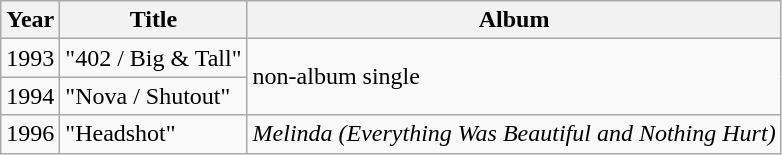<table class="wikitable">
<tr>
<th>Year</th>
<th>Title</th>
<th>Album</th>
</tr>
<tr>
<td>1993</td>
<td>"402 / Big & Tall"</td>
<td rowspan="2">non-album single</td>
</tr>
<tr>
<td>1994</td>
<td>"Nova / Shutout"</td>
</tr>
<tr>
<td>1996</td>
<td>"Headshot"</td>
<td><em>Melinda (Everything Was Beautiful and Nothing Hurt)</em></td>
</tr>
</table>
